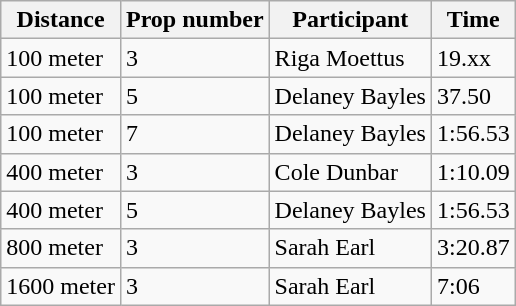<table class="wikitable">
<tr>
<th>Distance</th>
<th>Prop number</th>
<th>Participant</th>
<th>Time</th>
</tr>
<tr>
<td>100 meter</td>
<td>3</td>
<td>Riga Moettus</td>
<td>19.xx</td>
</tr>
<tr>
<td>100 meter</td>
<td>5</td>
<td>Delaney Bayles</td>
<td>37.50</td>
</tr>
<tr>
<td>100 meter</td>
<td>7</td>
<td>Delaney Bayles</td>
<td>1:56.53</td>
</tr>
<tr>
<td>400 meter</td>
<td>3</td>
<td>Cole Dunbar</td>
<td>1:10.09</td>
</tr>
<tr>
<td>400 meter</td>
<td>5</td>
<td>Delaney Bayles</td>
<td>1:56.53</td>
</tr>
<tr>
<td>800 meter</td>
<td>3</td>
<td>Sarah Earl</td>
<td>3:20.87</td>
</tr>
<tr>
<td>1600 meter</td>
<td>3</td>
<td>Sarah Earl</td>
<td>7:06</td>
</tr>
</table>
